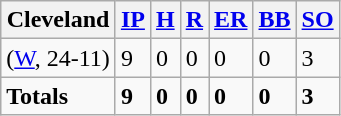<table class="wikitable sortable">
<tr>
<th>Cleveland</th>
<th><a href='#'>IP</a></th>
<th><a href='#'>H</a></th>
<th><a href='#'>R</a></th>
<th><a href='#'>ER</a></th>
<th><a href='#'>BB</a></th>
<th><a href='#'>SO</a></th>
</tr>
<tr>
<td> (<a href='#'>W</a>, 24-11)</td>
<td>9</td>
<td>0</td>
<td>0</td>
<td>0</td>
<td>0</td>
<td>3</td>
</tr>
<tr class="sortbottom">
<td><strong>Totals</strong></td>
<td><strong>9</strong></td>
<td><strong>0</strong></td>
<td><strong>0</strong></td>
<td><strong>0</strong></td>
<td><strong>0</strong></td>
<td><strong>3</strong></td>
</tr>
</table>
